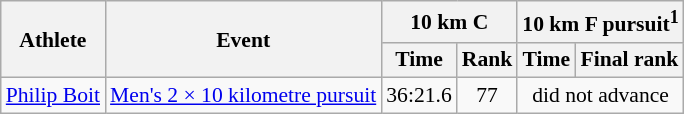<table class="wikitable" border="1" style="font-size:90%">
<tr>
<th rowspan=2>Athlete</th>
<th rowspan=2>Event</th>
<th colspan=2>10 km C</th>
<th colspan=2>10 km F pursuit<sup>1</sup></th>
</tr>
<tr>
<th>Time</th>
<th>Rank</th>
<th>Time</th>
<th>Final rank</th>
</tr>
<tr>
<td><a href='#'>Philip Boit</a></td>
<td><a href='#'>Men's 2 × 10 kilometre pursuit</a></td>
<td align=center>36:21.6</td>
<td align=center>77</td>
<td align=center colspan="2">did not advance</td>
</tr>
</table>
